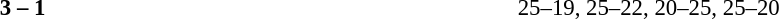<table width=100% cellspacing=1>
<tr>
<th width=20%></th>
<th width=12%></th>
<th width=20%></th>
<th width=33%></th>
<td></td>
</tr>
<tr style=font-size:95%>
<td align=right><strong></strong></td>
<td align=center><strong>3 – 1</strong></td>
<td></td>
<td>25–19, 25–22, 20–25, 25–20</td>
</tr>
</table>
